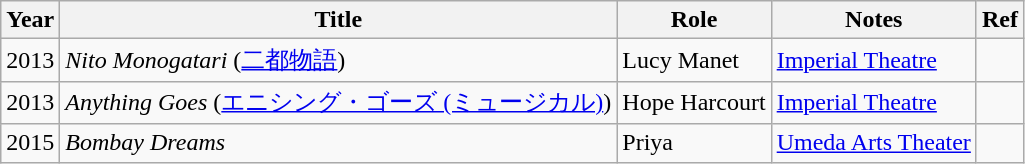<table class="wikitable sortable">
<tr>
<th>Year</th>
<th>Title</th>
<th>Role</th>
<th>Notes</th>
<th>Ref</th>
</tr>
<tr>
<td>2013</td>
<td><em>Nito Monogatari</em> (<a href='#'>二都物語</a>)</td>
<td>Lucy Manet</td>
<td><a href='#'>Imperial Theatre</a></td>
<td></td>
</tr>
<tr>
<td>2013</td>
<td><em>Anything Goes</em> (<a href='#'>エニシング・ゴーズ (ミュージカル)</a>)</td>
<td>Hope Harcourt</td>
<td><a href='#'>Imperial Theatre</a></td>
<td></td>
</tr>
<tr>
<td>2015</td>
<td><em>Bombay Dreams</em></td>
<td>Priya</td>
<td><a href='#'>Umeda Arts Theater</a></td>
<td></td>
</tr>
</table>
